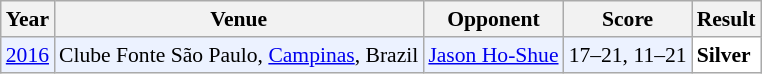<table class="sortable wikitable" style="font-size: 90%;">
<tr>
<th>Year</th>
<th>Venue</th>
<th>Opponent</th>
<th>Score</th>
<th>Result</th>
</tr>
<tr style="background:#ECF2FF">
<td align="center"><a href='#'>2016</a></td>
<td align="left">Clube Fonte São Paulo, <a href='#'>Campinas</a>, Brazil</td>
<td align="left"> <a href='#'>Jason Ho-Shue</a></td>
<td align="left">17–21, 11–21</td>
<td style="text-align:left; background:white"> <strong>Silver</strong></td>
</tr>
</table>
